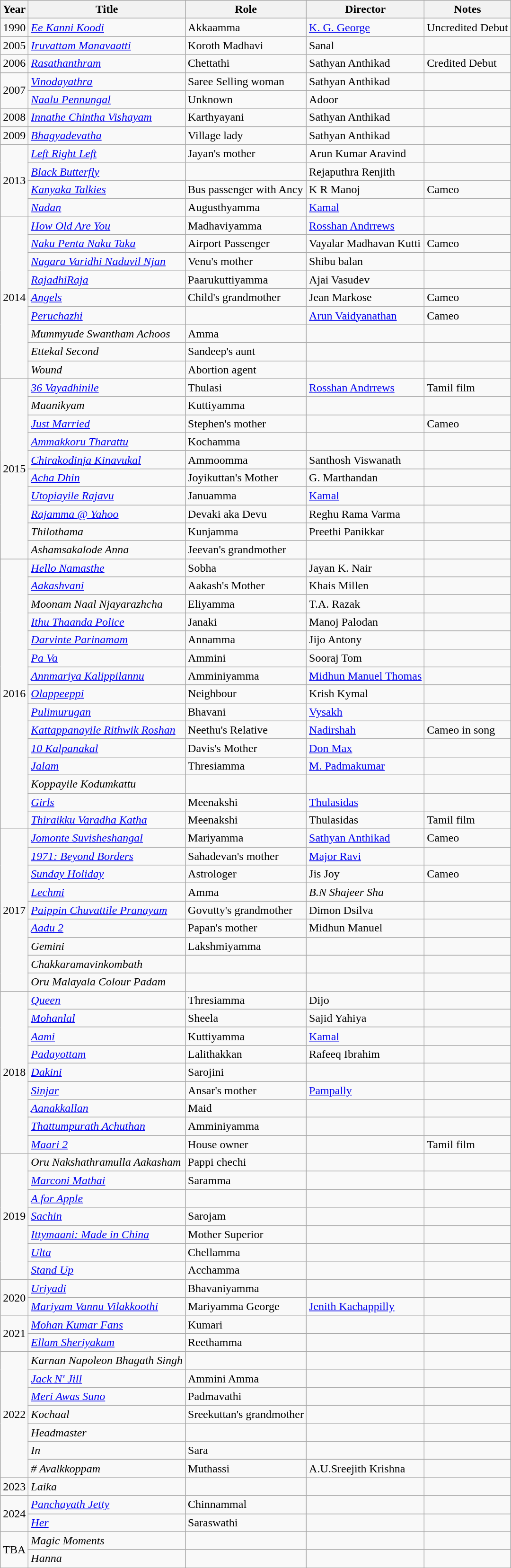<table class="wikitable sortable">
<tr>
<th>Year</th>
<th>Title</th>
<th>Role</th>
<th>Director</th>
<th>Notes</th>
</tr>
<tr>
<td>1990</td>
<td><em><a href='#'>Ee Kanni Koodi</a></em></td>
<td>Akkaamma</td>
<td><a href='#'>K. G. George</a></td>
<td>Uncredited Debut</td>
</tr>
<tr>
<td>2005</td>
<td><em><a href='#'>Iruvattam Manavaatti</a></em></td>
<td>Koroth Madhavi</td>
<td>Sanal</td>
<td></td>
</tr>
<tr>
<td>2006</td>
<td><em><a href='#'>Rasathanthram</a></em></td>
<td>Chettathi</td>
<td>Sathyan Anthikad</td>
<td>Credited Debut</td>
</tr>
<tr>
<td rowspan="2">2007</td>
<td><em><a href='#'>Vinodayathra</a></em></td>
<td>Saree Selling woman</td>
<td>Sathyan Anthikad</td>
<td></td>
</tr>
<tr>
<td><em><a href='#'>Naalu Pennungal</a></em></td>
<td>Unknown</td>
<td>Adoor</td>
<td></td>
</tr>
<tr>
<td>2008</td>
<td><em><a href='#'>Innathe Chintha Vishayam</a></em></td>
<td>Karthyayani</td>
<td>Sathyan Anthikad</td>
<td></td>
</tr>
<tr>
<td>2009</td>
<td><em><a href='#'>Bhagyadevatha</a></em></td>
<td>Village lady</td>
<td>Sathyan Anthikad</td>
<td></td>
</tr>
<tr>
<td rowspan="4">2013</td>
<td><em><a href='#'>Left Right Left</a></em></td>
<td>Jayan's mother</td>
<td>Arun Kumar Aravind</td>
<td></td>
</tr>
<tr>
<td><em><a href='#'>Black Butterfly</a></em></td>
<td></td>
<td>Rejaputhra Renjith</td>
<td></td>
</tr>
<tr>
<td><em><a href='#'>Kanyaka Talkies</a></em></td>
<td>Bus passenger with Ancy</td>
<td>K R Manoj</td>
<td>Cameo</td>
</tr>
<tr>
<td><em><a href='#'>Nadan</a></em></td>
<td>Augusthyamma</td>
<td><a href='#'>Kamal</a></td>
<td></td>
</tr>
<tr>
<td rowspan="9">2014</td>
<td><em><a href='#'>How Old Are You</a></em></td>
<td>Madhaviyamma</td>
<td><a href='#'>Rosshan Andrrews</a></td>
<td></td>
</tr>
<tr>
<td><em><a href='#'>Naku Penta Naku Taka</a></em></td>
<td>Airport Passenger</td>
<td>Vayalar Madhavan Kutti</td>
<td>Cameo</td>
</tr>
<tr>
<td><em><a href='#'>Nagara Varidhi Naduvil Njan</a></em></td>
<td>Venu's mother</td>
<td>Shibu balan</td>
<td></td>
</tr>
<tr>
<td><em><a href='#'>RajadhiRaja</a></em></td>
<td>Paarukuttiyamma</td>
<td>Ajai Vasudev</td>
<td></td>
</tr>
<tr>
<td><em><a href='#'>Angels</a></em></td>
<td>Child's grandmother</td>
<td>Jean Markose</td>
<td>Cameo</td>
</tr>
<tr>
<td><em><a href='#'>Peruchazhi</a></em></td>
<td></td>
<td><a href='#'>Arun Vaidyanathan</a></td>
<td>Cameo</td>
</tr>
<tr>
<td><em>Mummyude Swantham Achoos</em></td>
<td>Amma</td>
<td></td>
<td></td>
</tr>
<tr>
<td><em>Ettekal Second</em></td>
<td>Sandeep's aunt</td>
<td></td>
<td></td>
</tr>
<tr>
<td><em>Wound</em></td>
<td>Abortion agent</td>
<td></td>
<td></td>
</tr>
<tr>
<td rowspan="10">2015</td>
<td><em><a href='#'>36 Vayadhinile</a></em></td>
<td>Thulasi</td>
<td><a href='#'>Rosshan Andrrews</a></td>
<td>Tamil film</td>
</tr>
<tr>
<td><em> Maanikyam</em></td>
<td>Kuttiyamma</td>
<td></td>
<td></td>
</tr>
<tr>
<td><em><a href='#'>Just Married</a></em></td>
<td>Stephen's mother</td>
<td></td>
<td>Cameo</td>
</tr>
<tr>
<td><em><a href='#'>Ammakkoru Tharattu</a></em></td>
<td>Kochamma</td>
<td></td>
<td></td>
</tr>
<tr>
<td><em><a href='#'>Chirakodinja Kinavukal</a></em></td>
<td>Ammoomma</td>
<td>Santhosh Viswanath</td>
<td></td>
</tr>
<tr>
<td><em><a href='#'>Acha Dhin</a></em></td>
<td>Joyikuttan's Mother</td>
<td>G. Marthandan</td>
<td></td>
</tr>
<tr>
<td><em><a href='#'>Utopiayile Rajavu</a></em></td>
<td>Januamma</td>
<td><a href='#'>Kamal</a></td>
<td></td>
</tr>
<tr>
<td><em><a href='#'>Rajamma @ Yahoo</a></em></td>
<td>Devaki aka Devu</td>
<td>Reghu Rama Varma</td>
<td></td>
</tr>
<tr>
<td><em>Thilothama</em></td>
<td>Kunjamma</td>
<td>Preethi Panikkar</td>
<td></td>
</tr>
<tr>
<td><em>Ashamsakalode Anna</em></td>
<td>Jeevan's grandmother</td>
<td></td>
<td></td>
</tr>
<tr>
<td rowspan="15">2016</td>
<td><em><a href='#'>Hello Namasthe</a></em></td>
<td>Sobha</td>
<td>Jayan K. Nair</td>
<td></td>
</tr>
<tr>
<td><em><a href='#'>Aakashvani</a></em></td>
<td>Aakash's Mother</td>
<td>Khais Millen</td>
<td></td>
</tr>
<tr>
<td><em>Moonam Naal Njayarazhcha </em></td>
<td>Eliyamma</td>
<td>T.A. Razak</td>
<td></td>
</tr>
<tr>
<td><em><a href='#'>Ithu Thaanda Police</a></em></td>
<td>Janaki</td>
<td>Manoj Palodan</td>
<td></td>
</tr>
<tr>
<td><em><a href='#'>Darvinte Parinamam</a></em></td>
<td>Annamma</td>
<td>Jijo Antony</td>
<td></td>
</tr>
<tr>
<td><em><a href='#'>Pa Va</a></em></td>
<td>Ammini</td>
<td>Sooraj Tom</td>
<td></td>
</tr>
<tr>
<td><em><a href='#'>Annmariya Kalippilannu</a></em></td>
<td>Amminiyamma</td>
<td><a href='#'>Midhun Manuel Thomas</a></td>
<td></td>
</tr>
<tr>
<td><em><a href='#'>Olappeeppi</a></em></td>
<td>Neighbour</td>
<td>Krish Kymal</td>
<td></td>
</tr>
<tr>
<td><em><a href='#'>Pulimurugan</a></em></td>
<td>Bhavani</td>
<td><a href='#'>Vysakh</a></td>
<td></td>
</tr>
<tr>
<td><em><a href='#'>Kattappanayile Rithwik Roshan</a></em></td>
<td>Neethu's Relative</td>
<td><a href='#'>Nadirshah</a></td>
<td>Cameo in song</td>
</tr>
<tr>
<td><em><a href='#'>10 Kalpanakal</a></em></td>
<td>Davis's Mother</td>
<td><a href='#'>Don Max</a></td>
<td></td>
</tr>
<tr>
<td><em><a href='#'>Jalam</a></em></td>
<td>Thresiamma</td>
<td><a href='#'>M. Padmakumar</a></td>
<td></td>
</tr>
<tr>
<td><em>Koppayile Kodumkattu</em></td>
<td></td>
<td></td>
<td></td>
</tr>
<tr>
<td><em><a href='#'>Girls</a></em></td>
<td>Meenakshi</td>
<td><a href='#'>Thulasidas</a></td>
<td></td>
</tr>
<tr>
<td><em><a href='#'>Thiraikku Varadha Katha</a></em></td>
<td>Meenakshi</td>
<td>Thulasidas</td>
<td>Tamil film</td>
</tr>
<tr>
<td rowspan="9">2017</td>
<td><em><a href='#'>Jomonte Suvisheshangal</a></em></td>
<td>Mariyamma</td>
<td><a href='#'>Sathyan Anthikad</a></td>
<td>Cameo</td>
</tr>
<tr>
<td><em><a href='#'>1971: Beyond Borders</a></em></td>
<td>Sahadevan's mother</td>
<td><a href='#'>Major Ravi</a></td>
<td></td>
</tr>
<tr>
<td><em><a href='#'>Sunday Holiday</a></em></td>
<td>Astrologer</td>
<td>Jis Joy</td>
<td>Cameo</td>
</tr>
<tr>
<td><em><a href='#'>Lechmi</a></em></td>
<td>Amma</td>
<td><em>B.N Shajeer Sha</em></td>
<td></td>
</tr>
<tr>
<td><em><a href='#'>Paippin Chuvattile Pranayam</a></em></td>
<td>Govutty's grandmother</td>
<td>Dimon Dsilva</td>
<td></td>
</tr>
<tr>
<td><em><a href='#'>Aadu 2</a></em></td>
<td>Papan's mother</td>
<td>Midhun Manuel</td>
<td></td>
</tr>
<tr>
<td><em>Gemini</em></td>
<td>Lakshmiyamma</td>
<td></td>
<td></td>
</tr>
<tr>
<td><em>Chakkaramavinkombath</em></td>
<td></td>
<td></td>
<td></td>
</tr>
<tr>
<td><em>Oru Malayala Colour Padam</em></td>
<td></td>
<td></td>
<td></td>
</tr>
<tr>
<td rowspan="9">2018</td>
<td><em><a href='#'>Queen</a></em></td>
<td>Thresiamma</td>
<td>Dijo</td>
<td></td>
</tr>
<tr>
<td><em><a href='#'>Mohanlal</a></em></td>
<td>Sheela</td>
<td>Sajid Yahiya</td>
<td></td>
</tr>
<tr>
<td><em><a href='#'>Aami</a></em></td>
<td>Kuttiyamma</td>
<td><a href='#'>Kamal</a></td>
<td></td>
</tr>
<tr>
<td><em><a href='#'>Padayottam</a></em></td>
<td>Lalithakkan</td>
<td>Rafeeq Ibrahim</td>
<td></td>
</tr>
<tr>
<td><em><a href='#'>Dakini</a></em></td>
<td>Sarojini</td>
<td></td>
<td></td>
</tr>
<tr>
<td><em><a href='#'>Sinjar</a></em></td>
<td>Ansar's mother</td>
<td><a href='#'>Pampally</a></td>
<td></td>
</tr>
<tr>
<td><em><a href='#'>Aanakkallan</a></em></td>
<td>Maid</td>
<td></td>
<td></td>
</tr>
<tr>
<td><em><a href='#'>Thattumpurath Achuthan</a></em></td>
<td>Amminiyamma</td>
<td></td>
<td></td>
</tr>
<tr>
<td><em><a href='#'>Maari 2</a></em></td>
<td>House owner</td>
<td></td>
<td>Tamil film</td>
</tr>
<tr>
<td rowspan="7">2019</td>
<td><em>Oru Nakshathramulla Aakasham</em></td>
<td>Pappi chechi</td>
<td></td>
<td></td>
</tr>
<tr>
<td><em><a href='#'>Marconi Mathai</a></em></td>
<td>Saramma</td>
<td></td>
<td></td>
</tr>
<tr>
<td><em><a href='#'>A for Apple</a></em></td>
<td></td>
<td></td>
<td></td>
</tr>
<tr>
<td><em><a href='#'>Sachin</a></em></td>
<td>Sarojam</td>
<td></td>
<td></td>
</tr>
<tr>
<td><em><a href='#'>Ittymaani: Made in China</a></em></td>
<td>Mother Superior</td>
<td></td>
<td></td>
</tr>
<tr>
<td><em><a href='#'>Ulta</a></em></td>
<td>Chellamma</td>
<td></td>
<td></td>
</tr>
<tr>
<td><em><a href='#'>Stand Up</a></em></td>
<td>Acchamma</td>
<td></td>
<td></td>
</tr>
<tr>
<td rowspan="2">2020</td>
<td><em><a href='#'>Uriyadi</a></em></td>
<td>Bhavaniyamma</td>
<td></td>
<td></td>
</tr>
<tr>
<td><em><a href='#'>Mariyam Vannu Vilakkoothi</a></em></td>
<td>Mariyamma George</td>
<td><a href='#'>Jenith Kachappilly</a></td>
<td></td>
</tr>
<tr>
<td rowspan="2">2021</td>
<td><em><a href='#'>Mohan Kumar Fans</a></em></td>
<td>Kumari</td>
<td></td>
<td></td>
</tr>
<tr>
<td><em><a href='#'>Ellam Sheriyakum</a></em></td>
<td>Reethamma</td>
<td></td>
<td></td>
</tr>
<tr>
<td rowspan="7">2022</td>
<td><em>Karnan Napoleon Bhagath Singh</em></td>
<td></td>
<td></td>
<td></td>
</tr>
<tr>
<td><em><a href='#'>Jack N' Jill</a></em></td>
<td>Ammini Amma</td>
<td></td>
<td></td>
</tr>
<tr>
<td><em><a href='#'>Meri Awas Suno</a></em></td>
<td>Padmavathi</td>
<td></td>
<td></td>
</tr>
<tr>
<td><em>Kochaal</em></td>
<td>Sreekuttan's grandmother</td>
<td></td>
<td></td>
</tr>
<tr>
<td><em>Headmaster</em></td>
<td></td>
<td></td>
<td></td>
</tr>
<tr>
<td><em>In</em></td>
<td>Sara</td>
<td></td>
<td></td>
</tr>
<tr>
<td><em># Avalkkoppam</em></td>
<td>Muthassi</td>
<td>A.U.Sreejith Krishna</td>
<td></td>
</tr>
<tr>
<td>2023</td>
<td><em>Laika</em></td>
<td></td>
<td></td>
<td></td>
</tr>
<tr>
<td rowspan=2>2024</td>
<td><em><a href='#'>Panchayath Jetty</a></em></td>
<td>Chinnammal</td>
<td></td>
<td></td>
</tr>
<tr>
<td><em><a href='#'>Her</a></em></td>
<td>Saraswathi</td>
<td></td>
<td></td>
</tr>
<tr>
<td rowspan="2">TBA</td>
<td><em>Magic Moments</em></td>
<td></td>
<td></td>
<td></td>
</tr>
<tr>
<td><em>Hanna</em></td>
<td></td>
<td></td>
<td></td>
</tr>
<tr>
</tr>
</table>
